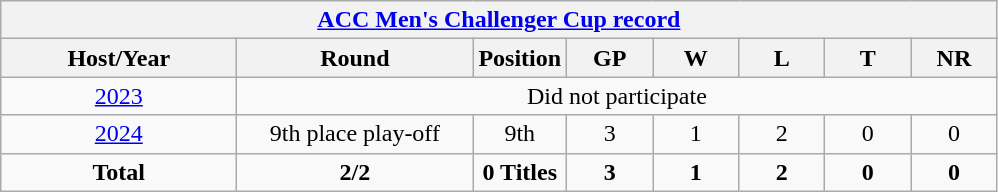<table class="wikitable" style="text-align: center;">
<tr>
<th colspan=8><a href='#'>ACC Men's Challenger Cup record</a></th>
</tr>
<tr>
<th width=150>Host/Year</th>
<th width=150>Round</th>
<th width=50>Position</th>
<th width=50>GP</th>
<th width=50>W</th>
<th width=50>L</th>
<th width=50>T</th>
<th width=50>NR</th>
</tr>
<tr>
<td> <a href='#'>2023</a></td>
<td colspan=8>Did not participate</td>
</tr>
<tr>
<td> <a href='#'>2024</a></td>
<td>9th place play-off</td>
<td>9th</td>
<td>3</td>
<td>1</td>
<td>2</td>
<td>0</td>
<td>0</td>
</tr>
<tr>
<td><strong>Total</strong></td>
<td><strong>2/2</strong></td>
<td><strong>0 Titles</strong></td>
<td><strong>3</strong></td>
<td><strong>1</strong></td>
<td><strong>2</strong></td>
<td><strong>0</strong></td>
<td><strong>0</strong></td>
</tr>
</table>
